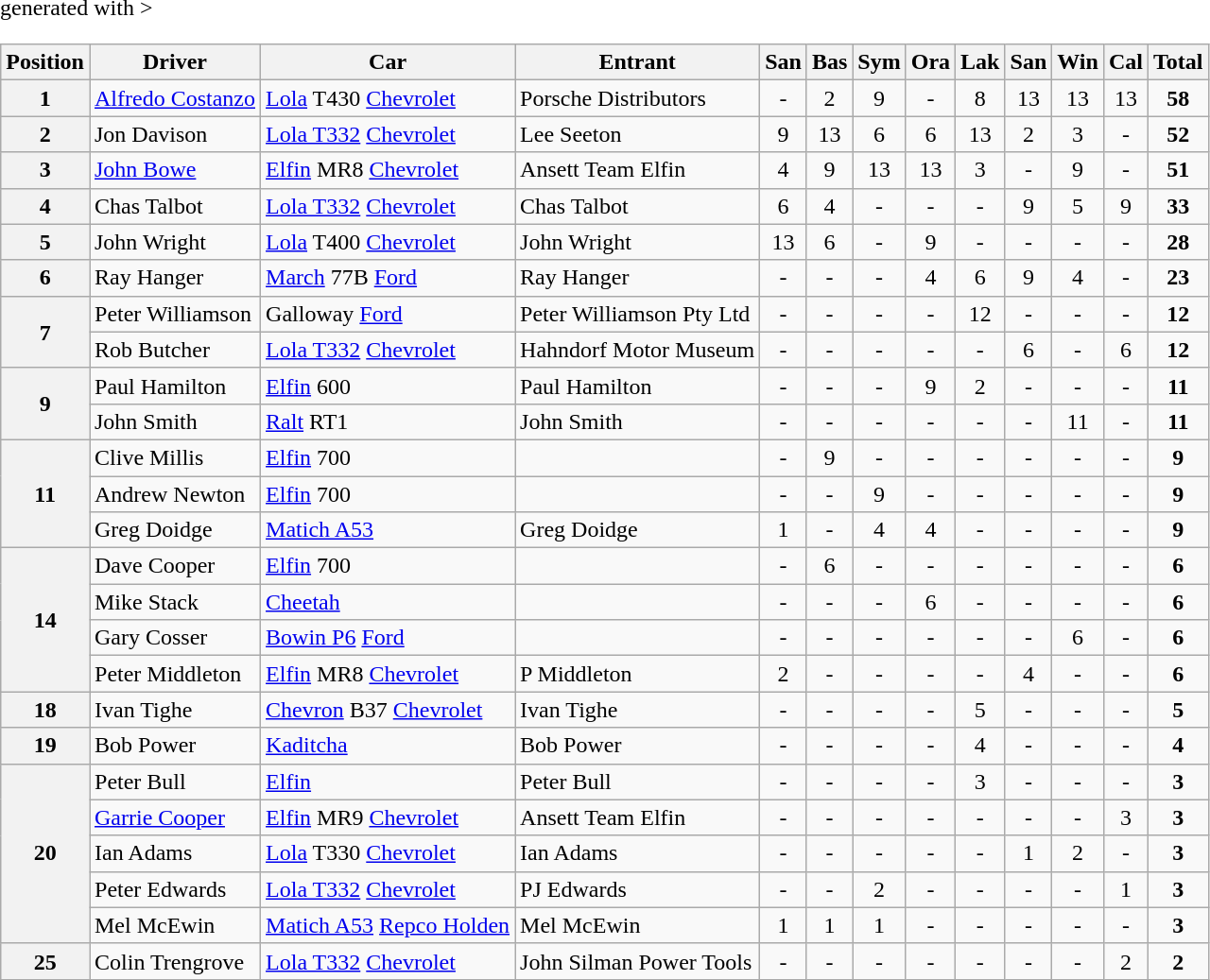<table class="wikitable" <hiddentext>generated with >
<tr style="font-weight:bold">
<th>Position</th>
<th>Driver</th>
<th>Car</th>
<th>Entrant</th>
<th>San</th>
<th>Bas</th>
<th>Sym</th>
<th>Ora</th>
<th>Lak</th>
<th>San</th>
<th>Win</th>
<th>Cal</th>
<th>Total</th>
</tr>
<tr>
<th>1</th>
<td><a href='#'>Alfredo Costanzo</a></td>
<td><a href='#'>Lola</a> T430 <a href='#'>Chevrolet</a></td>
<td>Porsche Distributors</td>
<td align="center">-</td>
<td align="center">2</td>
<td align="center">9</td>
<td align="center">-</td>
<td align="center">8</td>
<td align="center">13</td>
<td align="center">13</td>
<td align="center">13</td>
<td align="center"><strong>58</strong></td>
</tr>
<tr>
<th>2</th>
<td>Jon Davison</td>
<td><a href='#'>Lola T332</a> <a href='#'>Chevrolet</a></td>
<td>Lee Seeton</td>
<td align="center">9</td>
<td align="center">13</td>
<td align="center">6</td>
<td align="center">6</td>
<td align="center">13</td>
<td align="center">2</td>
<td align="center">3</td>
<td align="center">-</td>
<td align="center"><strong>52</strong></td>
</tr>
<tr>
<th>3</th>
<td><a href='#'>John Bowe</a></td>
<td><a href='#'>Elfin</a> MR8 <a href='#'>Chevrolet</a></td>
<td>Ansett Team Elfin</td>
<td align="center">4</td>
<td align="center">9</td>
<td align="center">13</td>
<td align="center">13</td>
<td align="center">3</td>
<td align="center">-</td>
<td align="center">9</td>
<td align="center">-</td>
<td align="center"><strong>51</strong></td>
</tr>
<tr>
<th>4</th>
<td>Chas Talbot</td>
<td><a href='#'>Lola T332</a> <a href='#'>Chevrolet</a></td>
<td>Chas Talbot</td>
<td align="center">6</td>
<td align="center">4</td>
<td align="center">-</td>
<td align="center">-</td>
<td align="center">-</td>
<td align="center">9</td>
<td align="center">5</td>
<td align="center">9</td>
<td align="center"><strong>33</strong></td>
</tr>
<tr>
<th>5</th>
<td>John Wright</td>
<td><a href='#'>Lola</a> T400 <a href='#'>Chevrolet</a></td>
<td>John Wright</td>
<td align="center">13</td>
<td align="center">6</td>
<td align="center">-</td>
<td align="center">9</td>
<td align="center">-</td>
<td align="center">-</td>
<td align="center">-</td>
<td align="center">-</td>
<td align="center"><strong>28</strong></td>
</tr>
<tr>
<th>6</th>
<td>Ray Hanger</td>
<td><a href='#'>March</a> 77B <a href='#'>Ford</a></td>
<td>Ray Hanger</td>
<td align="center">-</td>
<td align="center">-</td>
<td align="center">-</td>
<td align="center">4</td>
<td align="center">6</td>
<td align="center">9</td>
<td align="center">4</td>
<td align="center">-</td>
<td align="center"><strong>23</strong></td>
</tr>
<tr>
<th rowspan=2>7</th>
<td>Peter Williamson</td>
<td>Galloway <a href='#'>Ford</a></td>
<td>Peter Williamson Pty Ltd</td>
<td align="center">-</td>
<td align="center">-</td>
<td align="center">-</td>
<td align="center">-</td>
<td align="center">12</td>
<td align="center">-</td>
<td align="center">-</td>
<td align="center">-</td>
<td align="center"><strong>12</strong></td>
</tr>
<tr>
<td>Rob Butcher</td>
<td><a href='#'>Lola T332</a> <a href='#'>Chevrolet</a></td>
<td>Hahndorf Motor Museum</td>
<td align="center">-</td>
<td align="center">-</td>
<td align="center">-</td>
<td align="center">-</td>
<td align="center">-</td>
<td align="center">6</td>
<td align="center">-</td>
<td align="center">6</td>
<td align="center"><strong>12</strong></td>
</tr>
<tr>
<th rowspan=2>9</th>
<td>Paul Hamilton</td>
<td><a href='#'>Elfin</a> 600</td>
<td>Paul Hamilton</td>
<td align="center">-</td>
<td align="center">-</td>
<td align="center">-</td>
<td align="center">9</td>
<td align="center">2</td>
<td align="center">-</td>
<td align="center">-</td>
<td align="center">-</td>
<td align="center"><strong>11</strong></td>
</tr>
<tr>
<td>John Smith</td>
<td><a href='#'>Ralt</a> RT1</td>
<td>John Smith</td>
<td align="center">-</td>
<td align="center">-</td>
<td align="center">-</td>
<td align="center">-</td>
<td align="center">-</td>
<td align="center">-</td>
<td align="center">11</td>
<td align="center">-</td>
<td align="center"><strong>11</strong></td>
</tr>
<tr>
<th rowspan=3>11</th>
<td>Clive Millis</td>
<td><a href='#'>Elfin</a> 700</td>
<td> </td>
<td align="center">-</td>
<td align="center">9</td>
<td align="center">-</td>
<td align="center">-</td>
<td align="center">-</td>
<td align="center">-</td>
<td align="center">-</td>
<td align="center">-</td>
<td align="center"><strong>9</strong></td>
</tr>
<tr>
<td>Andrew Newton</td>
<td><a href='#'>Elfin</a> 700</td>
<td> </td>
<td align="center">-</td>
<td align="center">-</td>
<td align="center">9</td>
<td align="center">-</td>
<td align="center">-</td>
<td align="center">-</td>
<td align="center">-</td>
<td align="center">-</td>
<td align="center"><strong>9</strong></td>
</tr>
<tr>
<td>Greg Doidge</td>
<td><a href='#'>Matich A53</a></td>
<td>Greg Doidge</td>
<td align="center">1</td>
<td align="center">-</td>
<td align="center">4</td>
<td align="center">4</td>
<td align="center">-</td>
<td align="center">-</td>
<td align="center">-</td>
<td align="center">-</td>
<td align="center"><strong>9</strong></td>
</tr>
<tr>
<th rowspan=4>14</th>
<td>Dave Cooper</td>
<td><a href='#'>Elfin</a> 700</td>
<td> </td>
<td align="center">-</td>
<td align="center">6</td>
<td align="center">-</td>
<td align="center">-</td>
<td align="center">-</td>
<td align="center">-</td>
<td align="center">-</td>
<td align="center">-</td>
<td align="center"><strong>6</strong></td>
</tr>
<tr>
<td>Mike Stack</td>
<td><a href='#'>Cheetah</a></td>
<td> </td>
<td align="center">-</td>
<td align="center">-</td>
<td align="center">-</td>
<td align="center">6</td>
<td align="center">-</td>
<td align="center">-</td>
<td align="center">-</td>
<td align="center">-</td>
<td align="center"><strong>6</strong></td>
</tr>
<tr>
<td>Gary Cosser</td>
<td><a href='#'>Bowin P6</a> <a href='#'>Ford</a></td>
<td> </td>
<td align="center">-</td>
<td align="center">-</td>
<td align="center">-</td>
<td align="center">-</td>
<td align="center">-</td>
<td align="center">-</td>
<td align="center">6</td>
<td align="center">-</td>
<td align="center"><strong>6</strong></td>
</tr>
<tr>
<td>Peter Middleton</td>
<td><a href='#'>Elfin</a> MR8 <a href='#'>Chevrolet</a></td>
<td>P Middleton</td>
<td align="center">2</td>
<td align="center">-</td>
<td align="center">-</td>
<td align="center">-</td>
<td align="center">-</td>
<td align="center">4</td>
<td align="center">-</td>
<td align="center">-</td>
<td align="center"><strong>6</strong></td>
</tr>
<tr>
<th>18</th>
<td>Ivan Tighe</td>
<td><a href='#'>Chevron</a> B37 <a href='#'>Chevrolet</a></td>
<td>Ivan Tighe</td>
<td align="center">-</td>
<td align="center">-</td>
<td align="center">-</td>
<td align="center">-</td>
<td align="center">5</td>
<td align="center">-</td>
<td align="center">-</td>
<td align="center">-</td>
<td align="center"><strong>5</strong></td>
</tr>
<tr>
<th>19</th>
<td>Bob Power</td>
<td><a href='#'>Kaditcha</a></td>
<td>Bob Power</td>
<td align="center">-</td>
<td align="center">-</td>
<td align="center">-</td>
<td align="center">-</td>
<td align="center">4</td>
<td align="center">-</td>
<td align="center">-</td>
<td align="center">-</td>
<td align="center"><strong>4</strong></td>
</tr>
<tr>
<th rowspan=5>20</th>
<td>Peter Bull</td>
<td><a href='#'>Elfin</a></td>
<td>Peter Bull</td>
<td align="center">-</td>
<td align="center">-</td>
<td align="center">-</td>
<td align="center">-</td>
<td align="center">3</td>
<td align="center">-</td>
<td align="center">-</td>
<td align="center">-</td>
<td align="center"><strong>3</strong></td>
</tr>
<tr>
<td><a href='#'>Garrie Cooper</a></td>
<td><a href='#'>Elfin</a> MR9 <a href='#'>Chevrolet</a></td>
<td>Ansett Team Elfin</td>
<td align="center">-</td>
<td align="center">-</td>
<td align="center">-</td>
<td align="center">-</td>
<td align="center">-</td>
<td align="center">-</td>
<td align="center">-</td>
<td align="center">3</td>
<td align="center"><strong>3</strong></td>
</tr>
<tr>
<td>Ian Adams</td>
<td><a href='#'>Lola</a> T330 <a href='#'>Chevrolet</a></td>
<td>Ian Adams</td>
<td align="center">-</td>
<td align="center">-</td>
<td align="center">-</td>
<td align="center">-</td>
<td align="center">-</td>
<td align="center">1</td>
<td align="center">2</td>
<td align="center">-</td>
<td align="center"><strong>3</strong></td>
</tr>
<tr>
<td>Peter Edwards</td>
<td><a href='#'>Lola T332</a> <a href='#'>Chevrolet</a></td>
<td>PJ Edwards</td>
<td align="center">-</td>
<td align="center">-</td>
<td align="center">2</td>
<td align="center">-</td>
<td align="center">-</td>
<td align="center">-</td>
<td align="center">-</td>
<td align="center">1</td>
<td align="center"><strong>3</strong></td>
</tr>
<tr>
<td>Mel McEwin</td>
<td><a href='#'>Matich A53</a> <a href='#'>Repco Holden</a></td>
<td>Mel McEwin</td>
<td align="center">1</td>
<td align="center">1</td>
<td align="center">1</td>
<td align="center">-</td>
<td align="center">-</td>
<td align="center">-</td>
<td align="center">-</td>
<td align="center">-</td>
<td align="center"><strong>3</strong></td>
</tr>
<tr>
<th>25</th>
<td>Colin Trengrove</td>
<td><a href='#'>Lola T332</a> <a href='#'>Chevrolet</a></td>
<td>John Silman Power Tools</td>
<td align="center">-</td>
<td align="center">-</td>
<td align="center">-</td>
<td align="center">-</td>
<td align="center">-</td>
<td align="center">-</td>
<td align="center">-</td>
<td align="center">2</td>
<td align="center"><strong>2</strong></td>
</tr>
</table>
